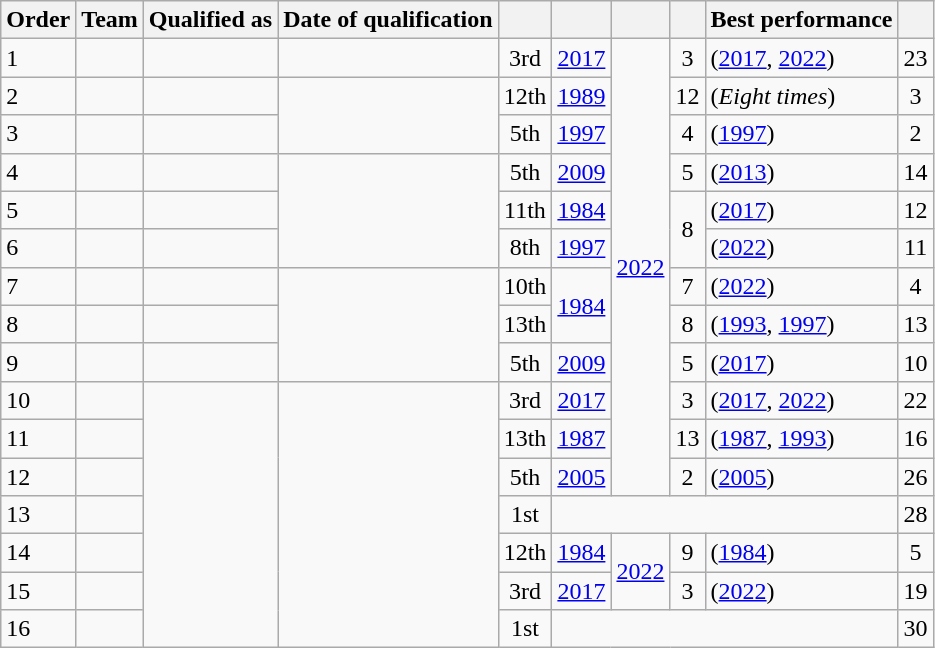<table class="wikitable sortable" style="text-align: left;">
<tr>
<th>Order</th>
<th>Team</th>
<th>Qualified as</th>
<th>Date of qualification</th>
<th data-sort-type="number"></th>
<th></th>
<th></th>
<th></th>
<th>Best performance</th>
<th></th>
</tr>
<tr>
<td>1</td>
<td></td>
<td></td>
<td align="center"></td>
<td align="center">3rd</td>
<td align="center"><a href='#'>2017</a></td>
<td rowspan=12 align="center"><a href='#'>2022</a></td>
<td align="center">3</td>
<td> (<a href='#'>2017</a>, <a href='#'>2022</a>)</td>
<td align="center">23</td>
</tr>
<tr>
<td>2</td>
<td></td>
<td></td>
<td rowspan=2 align="center"></td>
<td align="center">12th</td>
<td align="center"><a href='#'>1989</a></td>
<td align="center">12</td>
<td> (<em>Eight times</em>)</td>
<td align="center">3</td>
</tr>
<tr>
<td>3</td>
<td></td>
<td></td>
<td align="center">5th</td>
<td align="center"><a href='#'>1997</a></td>
<td align="center">4</td>
<td> (<a href='#'>1997</a>)</td>
<td align="center">2</td>
</tr>
<tr>
<td>4</td>
<td></td>
<td></td>
<td rowspan=3 align="center"></td>
<td align="center">5th</td>
<td align="center"><a href='#'>2009</a></td>
<td align="center">5</td>
<td> (<a href='#'>2013</a>)</td>
<td align="center">14</td>
</tr>
<tr>
<td>5</td>
<td></td>
<td></td>
<td align="center">11th</td>
<td align="center"><a href='#'>1984</a></td>
<td rowspan=2 align="center">8</td>
<td> (<a href='#'>2017</a>)</td>
<td align="center">12</td>
</tr>
<tr>
<td>6</td>
<td></td>
<td></td>
<td align="center">8th</td>
<td align="center"><a href='#'>1997</a></td>
<td> (<a href='#'>2022</a>)</td>
<td align="center">11</td>
</tr>
<tr>
<td>7</td>
<td></td>
<td></td>
<td rowspan=3 align="center"></td>
<td align="center">10th</td>
<td rowspan=2 align="center"><a href='#'>1984</a></td>
<td align="center">7</td>
<td> (<a href='#'>2022</a>)</td>
<td align="center">4</td>
</tr>
<tr>
<td>8</td>
<td></td>
<td></td>
<td align="center">13th</td>
<td align="center">8</td>
<td> (<a href='#'>1993</a>, <a href='#'>1997</a>)</td>
<td align="center">13</td>
</tr>
<tr>
<td>9</td>
<td></td>
<td></td>
<td align="center">5th</td>
<td align="center"><a href='#'>2009</a></td>
<td align="center">5</td>
<td> (<a href='#'>2017</a>)</td>
<td align="center">10</td>
</tr>
<tr>
<td>10</td>
<td></td>
<td rowspan=7 align="center"></td>
<td rowspan=7 align="center"></td>
<td align="center">3rd</td>
<td align="center"><a href='#'>2017</a></td>
<td align="center">3</td>
<td> (<a href='#'>2017</a>, <a href='#'>2022</a>)</td>
<td align="center">22</td>
</tr>
<tr>
<td>11</td>
<td></td>
<td align="center">13th</td>
<td align="center"><a href='#'>1987</a></td>
<td align="center">13</td>
<td> (<a href='#'>1987</a>, <a href='#'>1993</a>)</td>
<td align="center">16</td>
</tr>
<tr>
<td>12</td>
<td></td>
<td align="center">5th</td>
<td align="center"><a href='#'>2005</a></td>
<td align="center">2</td>
<td> (<a href='#'>2005</a>)</td>
<td align="center">26</td>
</tr>
<tr>
<td>13</td>
<td></td>
<td align="center">1st</td>
<td colspan=4 align=center></td>
<td align="center">28</td>
</tr>
<tr>
<td>14</td>
<td></td>
<td align="center">12th</td>
<td align="center"><a href='#'>1984</a></td>
<td rowspan=2 align="center"><a href='#'>2022</a></td>
<td align="center">9</td>
<td> (<a href='#'>1984</a>)</td>
<td align="center">5</td>
</tr>
<tr>
<td>15</td>
<td></td>
<td align="center">3rd</td>
<td align="center"><a href='#'>2017</a></td>
<td align="center">3</td>
<td> (<a href='#'>2022</a>)</td>
<td align="center">19</td>
</tr>
<tr>
<td>16</td>
<td></td>
<td align="center">1st</td>
<td colspan=4 align=center></td>
<td align="center">30</td>
</tr>
</table>
